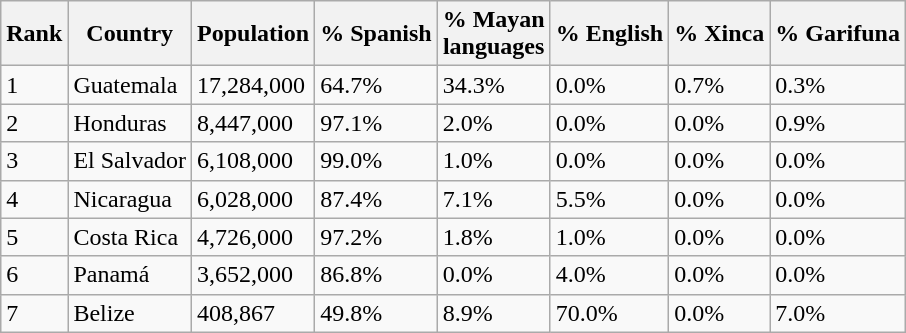<table class="sortable wikitable">
<tr>
<th>Rank</th>
<th>Country</th>
<th>Population</th>
<th>% Spanish</th>
<th>% Mayan<br>languages</th>
<th>% English</th>
<th>% Xinca</th>
<th>% Garifuna</th>
</tr>
<tr>
<td>1</td>
<td>Guatemala</td>
<td>17,284,000</td>
<td>64.7%</td>
<td>34.3%</td>
<td>0.0%</td>
<td>0.7%</td>
<td>0.3%</td>
</tr>
<tr>
<td>2</td>
<td>Honduras</td>
<td>8,447,000</td>
<td>97.1%</td>
<td>2.0%</td>
<td>0.0%</td>
<td>0.0%</td>
<td>0.9%</td>
</tr>
<tr>
<td>3</td>
<td>El Salvador</td>
<td>6,108,000</td>
<td>99.0%</td>
<td>1.0%</td>
<td>0.0%</td>
<td>0.0%</td>
<td>0.0%</td>
</tr>
<tr>
<td>4</td>
<td>Nicaragua</td>
<td>6,028,000</td>
<td>87.4%</td>
<td>7.1%</td>
<td>5.5%</td>
<td>0.0%</td>
<td>0.0%</td>
</tr>
<tr>
<td>5</td>
<td>Costa Rica</td>
<td>4,726,000</td>
<td>97.2%</td>
<td>1.8%</td>
<td>1.0%</td>
<td>0.0%</td>
<td>0.0%</td>
</tr>
<tr>
<td>6</td>
<td>Panamá</td>
<td>3,652,000</td>
<td>86.8%</td>
<td>0.0%</td>
<td>4.0%</td>
<td>0.0%</td>
<td>0.0%</td>
</tr>
<tr>
<td>7</td>
<td>Belize</td>
<td>408,867</td>
<td>49.8%</td>
<td>8.9%</td>
<td>70.0%</td>
<td>0.0%</td>
<td>7.0%</td>
</tr>
</table>
